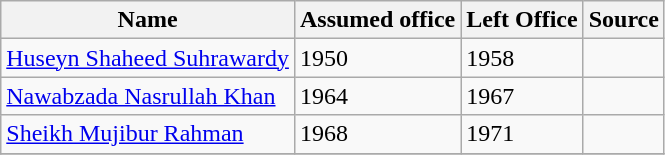<table class="wikitable sortable">
<tr>
<th>Name</th>
<th>Assumed office</th>
<th>Left Office</th>
<th>Source</th>
</tr>
<tr>
<td><a href='#'>Huseyn Shaheed Suhrawardy</a></td>
<td>1950</td>
<td>1958</td>
<td></td>
</tr>
<tr>
<td><a href='#'>Nawabzada Nasrullah Khan</a></td>
<td>1964</td>
<td>1967</td>
<td></td>
</tr>
<tr>
<td><a href='#'>Sheikh Mujibur Rahman</a></td>
<td>1968</td>
<td>1971</td>
<td></td>
</tr>
<tr>
</tr>
</table>
